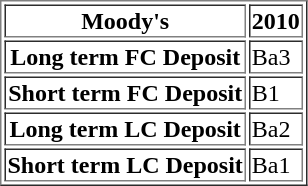<table border="1">
<tr>
<th scope="col">Moody's</th>
<th scope="col">2010</th>
</tr>
<tr>
<th scope="row">Long term FC Deposit</th>
<td>Ba3</td>
</tr>
<tr>
<th scope="row">Short term FC Deposit</th>
<td>B1</td>
</tr>
<tr>
<th scope="row">Long term LC Deposit</th>
<td>Ba2</td>
</tr>
<tr>
<th scope="row">Short term LC Deposit</th>
<td>Ba1</td>
</tr>
</table>
